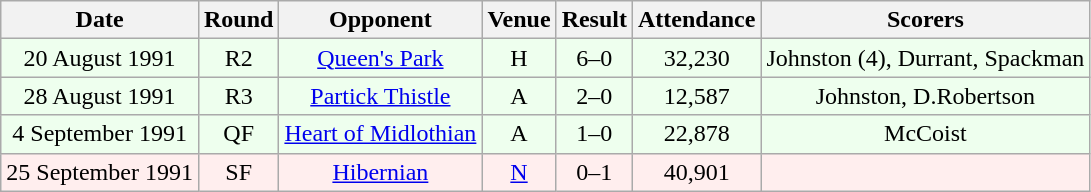<table class="wikitable sortable" style="font-size:100%; text-align:center">
<tr>
<th>Date</th>
<th>Round</th>
<th>Opponent</th>
<th>Venue</th>
<th>Result</th>
<th>Attendance</th>
<th>Scorers</th>
</tr>
<tr bgcolor = "#EEFFEE">
<td>20 August 1991</td>
<td>R2</td>
<td><a href='#'>Queen's Park</a></td>
<td>H</td>
<td>6–0</td>
<td>32,230</td>
<td>Johnston (4), Durrant, Spackman</td>
</tr>
<tr bgcolor = "#EEFFEE">
<td>28 August 1991</td>
<td>R3</td>
<td><a href='#'>Partick Thistle</a></td>
<td>A</td>
<td>2–0</td>
<td>12,587</td>
<td>Johnston, D.Robertson</td>
</tr>
<tr bgcolor = "#EEFFEE">
<td>4 September 1991</td>
<td>QF</td>
<td><a href='#'>Heart of Midlothian</a></td>
<td>A</td>
<td>1–0</td>
<td>22,878</td>
<td>McCoist</td>
</tr>
<tr bgcolor = "#FFEEEE">
<td>25 September 1991</td>
<td>SF</td>
<td><a href='#'>Hibernian</a></td>
<td><a href='#'>N</a></td>
<td>0–1</td>
<td>40,901</td>
<td></td>
</tr>
</table>
